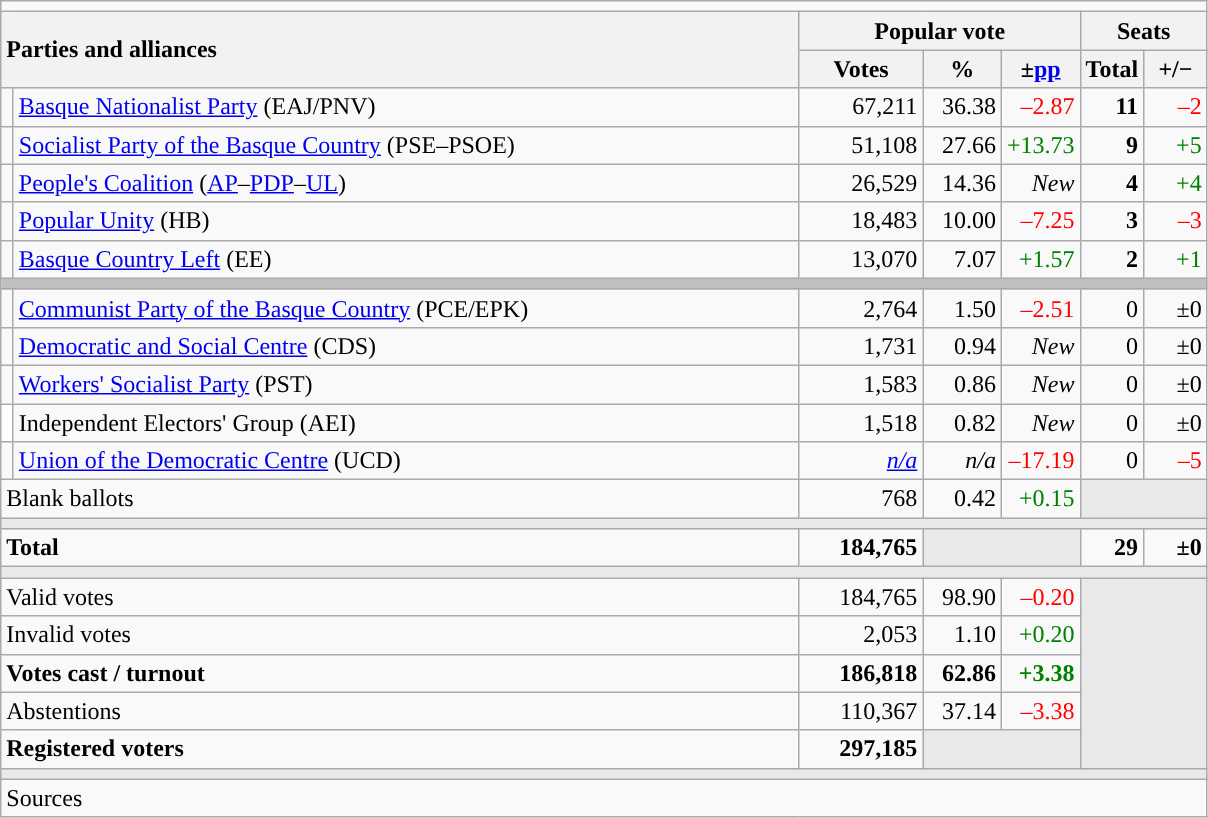<table class="wikitable" style="text-align:right;">
<tr>
<td colspan="7"></td>
</tr>
<tr>
<th style="text-align:left;" rowspan="2" colspan="2" width="525">Parties and alliances</th>
<th colspan="3">Popular vote</th>
<th colspan="2">Seats</th>
</tr>
<tr>
<th width="75">Votes</th>
<th width="45">%</th>
<th width="45">±<a href='#'>pp</a></th>
<th width="35">Total</th>
<th width="35">+/−</th>
</tr>
<tr>
<td width="1" style="color:inherit;background:"></td>
<td align="left"><a href='#'>Basque Nationalist Party</a> (EAJ/PNV)</td>
<td>67,211</td>
<td>36.38</td>
<td style="color:red;">–2.87</td>
<td><strong>11</strong></td>
<td style="color:red;">–2</td>
</tr>
<tr>
<td style="color:inherit;background:"></td>
<td align="left"><a href='#'>Socialist Party of the Basque Country</a> (PSE–PSOE)</td>
<td>51,108</td>
<td>27.66</td>
<td style="color:green;">+13.73</td>
<td><strong>9</strong></td>
<td style="color:green;">+5</td>
</tr>
<tr>
<td style="color:inherit;background:"></td>
<td align="left"><a href='#'>People's Coalition</a> (<a href='#'>AP</a>–<a href='#'>PDP</a>–<a href='#'>UL</a>)</td>
<td>26,529</td>
<td>14.36</td>
<td><em>New</em></td>
<td><strong>4</strong></td>
<td style="color:green;">+4</td>
</tr>
<tr>
<td style="color:inherit;background:"></td>
<td align="left"><a href='#'>Popular Unity</a> (HB)</td>
<td>18,483</td>
<td>10.00</td>
<td style="color:red;">–7.25</td>
<td><strong>3</strong></td>
<td style="color:red;">–3</td>
</tr>
<tr>
<td style="color:inherit;background:"></td>
<td align="left"><a href='#'>Basque Country Left</a> (EE)</td>
<td>13,070</td>
<td>7.07</td>
<td style="color:green;">+1.57</td>
<td><strong>2</strong></td>
<td style="color:green;">+1</td>
</tr>
<tr>
<td colspan="7" bgcolor="#C0C0C0"></td>
</tr>
<tr>
<td style="color:inherit;background:"></td>
<td align="left"><a href='#'>Communist Party of the Basque Country</a> (PCE/EPK)</td>
<td>2,764</td>
<td>1.50</td>
<td style="color:red;">–2.51</td>
<td>0</td>
<td>±0</td>
</tr>
<tr>
<td style="color:inherit;background:"></td>
<td align="left"><a href='#'>Democratic and Social Centre</a> (CDS)</td>
<td>1,731</td>
<td>0.94</td>
<td><em>New</em></td>
<td>0</td>
<td>±0</td>
</tr>
<tr>
<td style="color:inherit;background:"></td>
<td align="left"><a href='#'>Workers' Socialist Party</a> (PST)</td>
<td>1,583</td>
<td>0.86</td>
<td><em>New</em></td>
<td>0</td>
<td>±0</td>
</tr>
<tr>
<td bgcolor="white"></td>
<td align="left">Independent Electors' Group (AEI)</td>
<td>1,518</td>
<td>0.82</td>
<td><em>New</em></td>
<td>0</td>
<td>±0</td>
</tr>
<tr>
<td style="color:inherit;background:"></td>
<td align="left"><a href='#'>Union of the Democratic Centre</a> (UCD)</td>
<td><em><a href='#'>n/a</a></em></td>
<td><em>n/a</em></td>
<td style="color:red;">–17.19</td>
<td>0</td>
<td style="color:red;">–5</td>
</tr>
<tr>
<td align="left" colspan="2">Blank ballots</td>
<td>768</td>
<td>0.42</td>
<td style="color:green;">+0.15</td>
<td bgcolor="#E9E9E9" colspan="2"></td>
</tr>
<tr>
<td colspan="7" bgcolor="#E9E9E9"></td>
</tr>
<tr style="font-weight:bold;">
<td align="left" colspan="2">Total</td>
<td>184,765</td>
<td bgcolor="#E9E9E9" colspan="2"></td>
<td>29</td>
<td>±0</td>
</tr>
<tr>
<td colspan="7" bgcolor="#E9E9E9"></td>
</tr>
<tr>
<td align="left" colspan="2">Valid votes</td>
<td>184,765</td>
<td>98.90</td>
<td style="color:red;">–0.20</td>
<td bgcolor="#E9E9E9" colspan="2" rowspan="5"></td>
</tr>
<tr>
<td align="left" colspan="2">Invalid votes</td>
<td>2,053</td>
<td>1.10</td>
<td style="color:green;">+0.20</td>
</tr>
<tr style="font-weight:bold;">
<td align="left" colspan="2">Votes cast / turnout</td>
<td>186,818</td>
<td>62.86</td>
<td style="color:green;">+3.38</td>
</tr>
<tr>
<td align="left" colspan="2">Abstentions</td>
<td>110,367</td>
<td>37.14</td>
<td style="color:red;">–3.38</td>
</tr>
<tr style="font-weight:bold;">
<td align="left" colspan="2">Registered voters</td>
<td>297,185</td>
<td bgcolor="#E9E9E9" colspan="2"></td>
</tr>
<tr>
<td colspan="7" bgcolor="#E9E9E9"></td>
</tr>
<tr>
<td align="left" colspan="7">Sources</td>
</tr>
</table>
